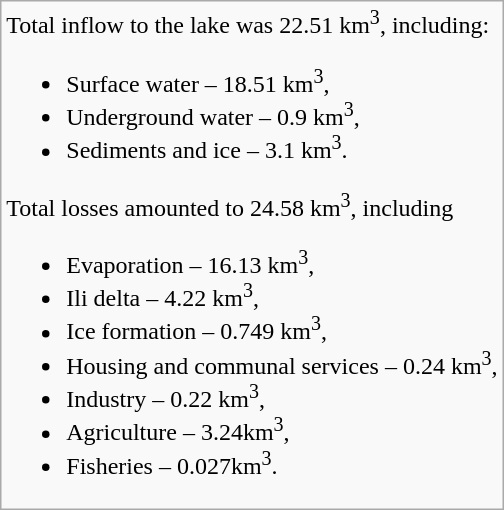<table class = "wikitable">
<tr>
<td>Total inflow to the lake was 22.51 km<sup>3</sup>, including:<br><ul><li>Surface water – 18.51 km<sup>3</sup>,</li><li>Underground water – 0.9 km<sup>3</sup>,</li><li>Sediments and ice – 3.1 km<sup>3</sup>.</li></ul>Total losses amounted to 24.58 km<sup>3</sup>, including<ul><li>Evaporation – 16.13 km<sup>3</sup>,</li><li>Ili delta – 4.22 km<sup>3</sup>,</li><li>Ice formation – 0.749 km<sup>3</sup>,</li><li>Housing and communal services – 0.24 km<sup>3</sup>,</li><li>Industry – 0.22 km<sup>3</sup>,</li><li>Agriculture – 3.24km<sup>3</sup>,</li><li>Fisheries – 0.027km<sup>3</sup>.</li></ul></td>
</tr>
</table>
